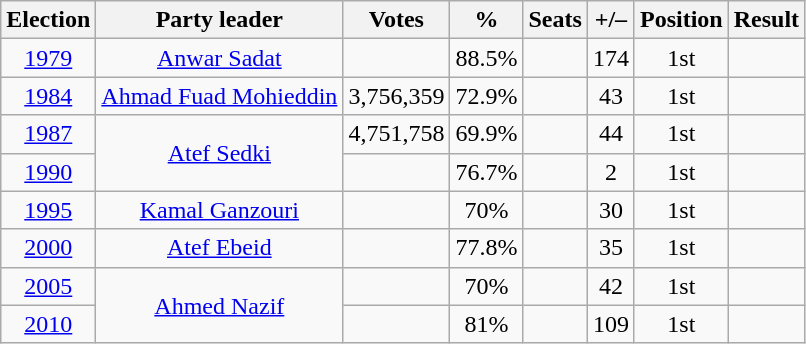<table class=wikitable style=text-align:center>
<tr>
<th>Election</th>
<th>Party leader</th>
<th>Votes</th>
<th>%</th>
<th>Seats</th>
<th>+/–</th>
<th>Position</th>
<th>Result</th>
</tr>
<tr>
<td><a href='#'>1979</a></td>
<td><a href='#'>Anwar Sadat</a></td>
<td></td>
<td>88.5%</td>
<td></td>
<td> 174</td>
<td> 1st</td>
<td></td>
</tr>
<tr>
<td><a href='#'>1984</a></td>
<td><a href='#'>Ahmad Fuad Mohieddin</a></td>
<td>3,756,359</td>
<td>72.9%</td>
<td></td>
<td> 43</td>
<td> 1st</td>
<td></td>
</tr>
<tr>
<td><a href='#'>1987</a></td>
<td rowspan="2"><a href='#'>Atef Sedki</a></td>
<td>4,751,758</td>
<td>69.9%</td>
<td></td>
<td> 44</td>
<td> 1st</td>
<td></td>
</tr>
<tr>
<td><a href='#'>1990</a></td>
<td></td>
<td>76.7%</td>
<td></td>
<td> 2</td>
<td> 1st</td>
<td></td>
</tr>
<tr>
<td><a href='#'>1995</a></td>
<td><a href='#'>Kamal Ganzouri</a></td>
<td></td>
<td>70%</td>
<td></td>
<td> 30</td>
<td> 1st</td>
<td></td>
</tr>
<tr>
<td><a href='#'>2000</a></td>
<td><a href='#'>Atef Ebeid</a></td>
<td></td>
<td>77.8%</td>
<td></td>
<td> 35</td>
<td> 1st</td>
<td></td>
</tr>
<tr>
<td><a href='#'>2005</a></td>
<td rowspan="2"><a href='#'>Ahmed Nazif</a></td>
<td></td>
<td>70%</td>
<td></td>
<td> 42</td>
<td> 1st</td>
<td></td>
</tr>
<tr>
<td><a href='#'>2010</a></td>
<td></td>
<td>81%</td>
<td></td>
<td> 109</td>
<td> 1st</td>
<td></td>
</tr>
</table>
